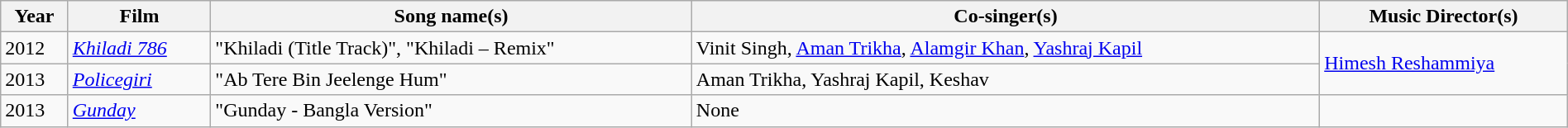<table class="wikitable sortable" style="width:100%;">
<tr>
<th>Year</th>
<th>Film</th>
<th>Song name(s)</th>
<th>Co-singer(s)</th>
<th>Music Director(s)</th>
</tr>
<tr>
<td>2012</td>
<td><em><a href='#'>Khiladi 786</a></em></td>
<td>"Khiladi (Title Track)", "Khiladi – Remix"</td>
<td>Vinit Singh, <a href='#'>Aman Trikha</a>, <a href='#'>Alamgir Khan</a>, <a href='#'>Yashraj Kapil</a></td>
<td rowspan="2"><a href='#'>Himesh Reshammiya</a></td>
</tr>
<tr>
<td>2013</td>
<td><em><a href='#'>Policegiri</a></em></td>
<td>"Ab Tere Bin Jeelenge Hum"</td>
<td>Aman Trikha, Yashraj Kapil, Keshav</td>
</tr>
<tr>
<td>2013</td>
<td><em><a href='#'>Gunday</a></em></td>
<td>"Gunday - Bangla Version"</td>
<td>None</td>
<td></td>
</tr>
</table>
